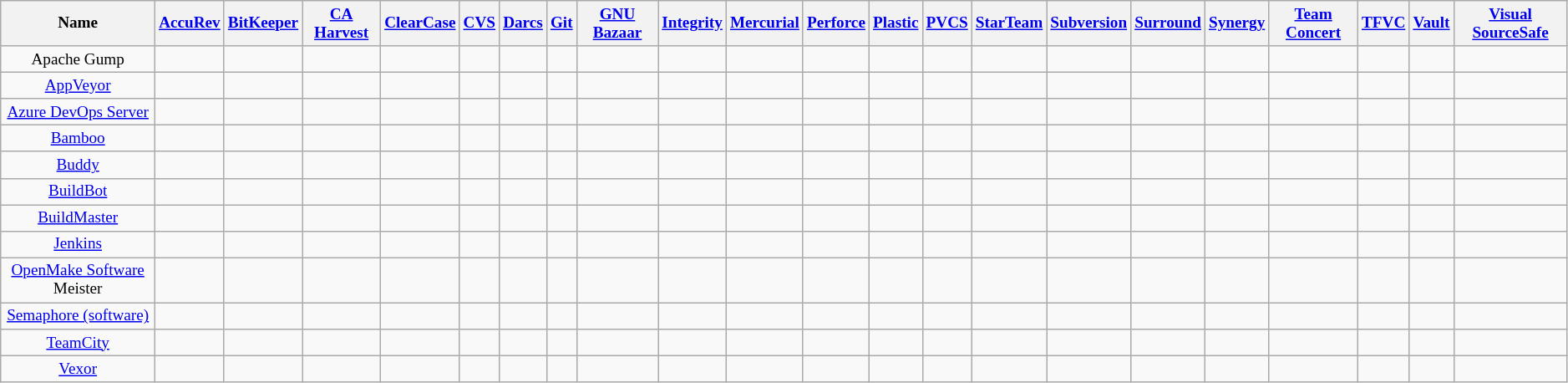<table class="wikitable sortable sort-under" style="font-size: 80%; text-align: center; width: auto;">
<tr>
<th>Name</th>
<th><a href='#'>AccuRev</a></th>
<th><a href='#'>BitKeeper</a></th>
<th><a href='#'>CA Harvest</a></th>
<th><a href='#'>ClearCase</a></th>
<th><a href='#'>CVS</a></th>
<th><a href='#'>Darcs</a></th>
<th><a href='#'>Git</a></th>
<th><a href='#'>GNU Bazaar</a></th>
<th><a href='#'>Integrity</a></th>
<th><a href='#'>Mercurial</a></th>
<th><a href='#'>Perforce</a></th>
<th><a href='#'>Plastic</a></th>
<th><a href='#'>PVCS</a></th>
<th><a href='#'>StarTeam</a></th>
<th><a href='#'>Subversion</a></th>
<th><a href='#'>Surround</a></th>
<th><a href='#'>Synergy</a></th>
<th><a href='#'>Team Concert</a></th>
<th><a href='#'>TFVC</a></th>
<th><a href='#'>Vault</a></th>
<th><a href='#'>Visual SourceSafe</a></th>
</tr>
<tr>
<td>Apache Gump</td>
<td></td>
<td></td>
<td></td>
<td></td>
<td></td>
<td></td>
<td></td>
<td></td>
<td></td>
<td></td>
<td></td>
<td></td>
<td></td>
<td></td>
<td></td>
<td></td>
<td></td>
<td></td>
<td></td>
<td></td>
<td></td>
</tr>
<tr>
<td><a href='#'>AppVeyor</a></td>
<td></td>
<td></td>
<td></td>
<td></td>
<td></td>
<td></td>
<td></td>
<td></td>
<td></td>
<td></td>
<td></td>
<td></td>
<td></td>
<td></td>
<td></td>
<td></td>
<td></td>
<td></td>
<td></td>
<td></td>
<td></td>
</tr>
<tr>
<td><a href='#'>Azure DevOps Server</a></td>
<td></td>
<td></td>
<td></td>
<td></td>
<td></td>
<td></td>
<td></td>
<td></td>
<td></td>
<td></td>
<td></td>
<td></td>
<td></td>
<td></td>
<td></td>
<td></td>
<td></td>
<td></td>
<td></td>
<td></td>
<td></td>
</tr>
<tr>
<td><a href='#'>Bamboo</a></td>
<td></td>
<td></td>
<td></td>
<td></td>
<td></td>
<td></td>
<td></td>
<td></td>
<td></td>
<td></td>
<td></td>
<td></td>
<td></td>
<td></td>
<td></td>
<td></td>
<td></td>
<td></td>
<td></td>
<td></td>
<td></td>
</tr>
<tr>
<td><a href='#'>Buddy</a></td>
<td></td>
<td></td>
<td></td>
<td></td>
<td></td>
<td></td>
<td></td>
<td></td>
<td></td>
<td></td>
<td></td>
<td></td>
<td></td>
<td></td>
<td></td>
<td></td>
<td></td>
<td></td>
<td></td>
<td></td>
<td></td>
</tr>
<tr>
<td><a href='#'>BuildBot</a></td>
<td></td>
<td></td>
<td></td>
<td></td>
<td></td>
<td></td>
<td></td>
<td></td>
<td></td>
<td></td>
<td></td>
<td></td>
<td></td>
<td></td>
<td></td>
<td></td>
<td></td>
<td></td>
<td></td>
<td></td>
<td></td>
</tr>
<tr>
<td><a href='#'>BuildMaster</a></td>
<td></td>
<td></td>
<td></td>
<td></td>
<td></td>
<td></td>
<td></td>
<td></td>
<td></td>
<td></td>
<td></td>
<td></td>
<td></td>
<td></td>
<td></td>
<td></td>
<td></td>
<td></td>
<td></td>
<td></td>
<td></td>
</tr>
<tr>
<td><a href='#'>Jenkins</a></td>
<td></td>
<td></td>
<td></td>
<td></td>
<td></td>
<td></td>
<td></td>
<td></td>
<td></td>
<td></td>
<td></td>
<td></td>
<td></td>
<td></td>
<td></td>
<td></td>
<td></td>
<td></td>
<td></td>
<td></td>
<td></td>
</tr>
<tr>
<td><a href='#'>OpenMake Software</a> Meister</td>
<td></td>
<td></td>
<td></td>
<td></td>
<td></td>
<td></td>
<td></td>
<td></td>
<td></td>
<td></td>
<td></td>
<td></td>
<td></td>
<td></td>
<td></td>
<td></td>
<td></td>
<td></td>
<td></td>
<td></td>
<td></td>
</tr>
<tr>
<td><a href='#'>Semaphore (software)</a></td>
<td></td>
<td></td>
<td></td>
<td></td>
<td></td>
<td></td>
<td></td>
<td></td>
<td></td>
<td></td>
<td></td>
<td></td>
<td></td>
<td></td>
<td></td>
<td></td>
<td></td>
<td></td>
<td></td>
<td></td>
<td></td>
</tr>
<tr>
<td><a href='#'>TeamCity</a></td>
<td></td>
<td></td>
<td></td>
<td></td>
<td></td>
<td></td>
<td></td>
<td></td>
<td></td>
<td></td>
<td></td>
<td></td>
<td></td>
<td></td>
<td></td>
<td></td>
<td></td>
<td></td>
<td></td>
<td></td>
<td></td>
</tr>
<tr>
<td><a href='#'>Vexor</a></td>
<td></td>
<td></td>
<td></td>
<td></td>
<td></td>
<td></td>
<td></td>
<td></td>
<td></td>
<td></td>
<td></td>
<td></td>
<td></td>
<td></td>
<td></td>
<td></td>
<td></td>
<td></td>
<td></td>
<td></td>
<td></td>
</tr>
</table>
